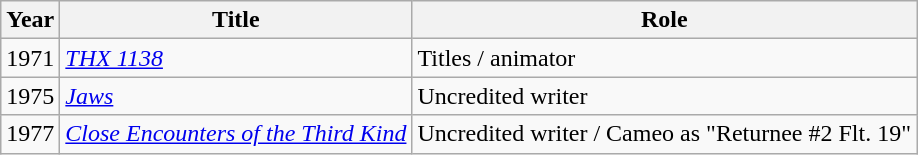<table class="wikitable sortable">
<tr>
<th>Year</th>
<th>Title</th>
<th>Role</th>
</tr>
<tr>
<td>1971</td>
<td><em><a href='#'>THX 1138</a></em></td>
<td>Titles / animator</td>
</tr>
<tr>
<td>1975</td>
<td><em><a href='#'>Jaws</a></em></td>
<td>Uncredited writer</td>
</tr>
<tr>
<td>1977</td>
<td><em><a href='#'>Close Encounters of the Third Kind</a></em></td>
<td>Uncredited writer / Cameo as "Returnee #2 Flt. 19"</td>
</tr>
</table>
